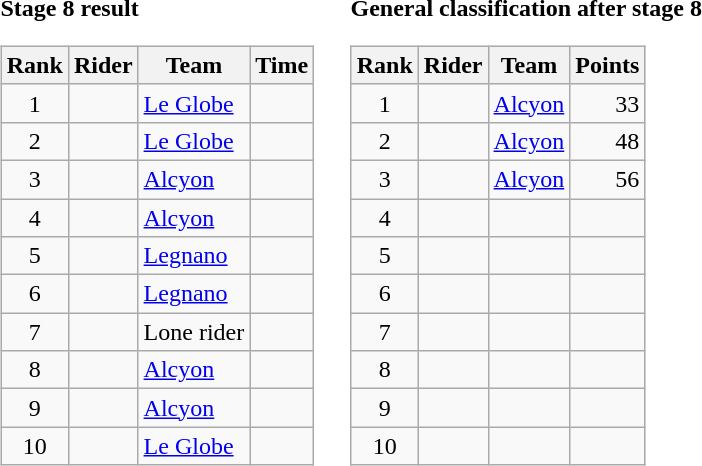<table>
<tr>
<td><strong>Stage 8 result</strong><br><table class="wikitable">
<tr>
<th scope="col">Rank</th>
<th scope="col">Rider</th>
<th scope="col">Team</th>
<th scope="col">Time</th>
</tr>
<tr>
<td style="text-align:center;">1</td>
<td></td>
<td><a href='#'>Le Globe</a></td>
<td style="text-align:right;"></td>
</tr>
<tr>
<td style="text-align:center;">2</td>
<td></td>
<td><a href='#'>Le Globe</a></td>
<td style="text-align:right;"></td>
</tr>
<tr>
<td style="text-align:center;">3</td>
<td></td>
<td><a href='#'>Alcyon</a></td>
<td style="text-align:right;"></td>
</tr>
<tr>
<td style="text-align:center;">4</td>
<td></td>
<td><a href='#'>Alcyon</a></td>
<td style="text-align:right;"></td>
</tr>
<tr>
<td style="text-align:center;">5</td>
<td></td>
<td><a href='#'>Legnano</a></td>
<td style="text-align:right;"></td>
</tr>
<tr>
<td style="text-align:center;">6</td>
<td></td>
<td><a href='#'>Legnano</a></td>
<td style="text-align:right;"></td>
</tr>
<tr>
<td style="text-align:center;">7</td>
<td></td>
<td>Lone rider</td>
<td style="text-align:right;"></td>
</tr>
<tr>
<td style="text-align:center;">8</td>
<td></td>
<td><a href='#'>Alcyon</a></td>
<td style="text-align:right;"></td>
</tr>
<tr>
<td style="text-align:center;">9</td>
<td></td>
<td><a href='#'>Alcyon</a></td>
<td style="text-align:right;"></td>
</tr>
<tr>
<td style="text-align:center;">10</td>
<td></td>
<td><a href='#'>Le Globe</a></td>
<td style="text-align:right;"></td>
</tr>
</table>
</td>
<td></td>
<td><strong>General classification after stage 8</strong><br><table class="wikitable">
<tr>
<th scope="col">Rank</th>
<th scope="col">Rider</th>
<th scope="col">Team</th>
<th scope="col">Points</th>
</tr>
<tr>
<td style="text-align:center;">1</td>
<td></td>
<td><a href='#'>Alcyon</a></td>
<td style="text-align:right;">33</td>
</tr>
<tr>
<td style="text-align:center;">2</td>
<td></td>
<td><a href='#'>Alcyon</a></td>
<td style="text-align:right;">48</td>
</tr>
<tr>
<td style="text-align:center;">3</td>
<td></td>
<td><a href='#'>Alcyon</a></td>
<td style="text-align:right;">56</td>
</tr>
<tr>
<td style="text-align:center;">4</td>
<td></td>
<td></td>
<td style="text-align:right;"></td>
</tr>
<tr>
<td style="text-align:center;">5</td>
<td></td>
<td></td>
<td style="text-align:right;"></td>
</tr>
<tr>
<td style="text-align:center;">6</td>
<td></td>
<td></td>
<td style="text-align:right;"></td>
</tr>
<tr>
<td style="text-align:center;">7</td>
<td></td>
<td></td>
<td style="text-align:right;"></td>
</tr>
<tr>
<td style="text-align:center;">8</td>
<td></td>
<td></td>
<td style="text-align:right;"></td>
</tr>
<tr>
<td style="text-align:center;">9</td>
<td></td>
<td></td>
<td style="text-align:right;"></td>
</tr>
<tr>
<td style="text-align:center;">10</td>
<td></td>
<td></td>
<td style="text-align:right;"></td>
</tr>
</table>
</td>
</tr>
</table>
